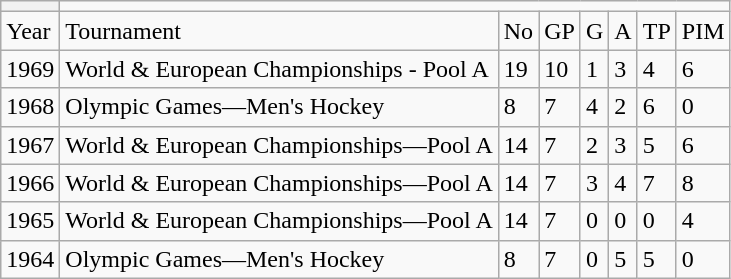<table class="wikitable">
<tr>
<th Career International Tournament Statistics></th>
</tr>
<tr>
<td>Year</td>
<td>Tournament</td>
<td>No</td>
<td>GP</td>
<td>G</td>
<td>A</td>
<td>TP</td>
<td>PIM</td>
</tr>
<tr>
<td>1969</td>
<td>World & European Championships - Pool A</td>
<td>19</td>
<td>10</td>
<td>1</td>
<td>3</td>
<td>4</td>
<td>6</td>
</tr>
<tr>
<td>1968</td>
<td>Olympic Games—Men's Hockey</td>
<td>8</td>
<td>7</td>
<td>4</td>
<td>2</td>
<td>6</td>
<td>0</td>
</tr>
<tr>
<td>1967</td>
<td>World & European Championships—Pool A</td>
<td>14</td>
<td>7</td>
<td>2</td>
<td>3</td>
<td>5</td>
<td>6</td>
</tr>
<tr>
<td>1966</td>
<td>World & European Championships—Pool A</td>
<td>14</td>
<td>7</td>
<td>3</td>
<td>4</td>
<td>7</td>
<td>8</td>
</tr>
<tr>
<td>1965</td>
<td>World & European Championships—Pool A</td>
<td>14</td>
<td>7</td>
<td>0</td>
<td>0</td>
<td>0</td>
<td>4</td>
</tr>
<tr>
<td>1964</td>
<td>Olympic Games—Men's Hockey</td>
<td>8</td>
<td>7</td>
<td>0</td>
<td>5</td>
<td>5</td>
<td>0</td>
</tr>
</table>
